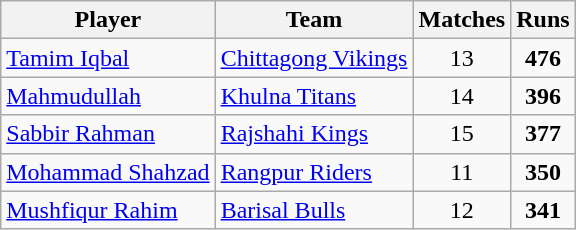<table class="wikitable" style="text-align: center;">
<tr>
<th>Player</th>
<th>Team</th>
<th>Matches</th>
<th>Runs</th>
</tr>
<tr>
<td style="text-align:left"><a href='#'>Tamim Iqbal</a></td>
<td style="text-align:left"><a href='#'>Chittagong Vikings</a></td>
<td>13</td>
<td><strong>476</strong></td>
</tr>
<tr>
<td style="text-align:left"><a href='#'>Mahmudullah</a></td>
<td style="text-align:left"><a href='#'>Khulna Titans</a></td>
<td>14</td>
<td><strong>396</strong></td>
</tr>
<tr>
<td style="text-align:left"><a href='#'>Sabbir Rahman</a></td>
<td style="text-align:left"><a href='#'>Rajshahi Kings</a></td>
<td>15</td>
<td><strong>377</strong></td>
</tr>
<tr>
<td style="text-align:left"><a href='#'>Mohammad Shahzad</a></td>
<td style="text-align:left"><a href='#'>Rangpur Riders</a></td>
<td>11</td>
<td><strong>350</strong></td>
</tr>
<tr>
<td style="text-align:left"><a href='#'>Mushfiqur Rahim</a></td>
<td style="text-align:left"><a href='#'>Barisal Bulls</a></td>
<td>12</td>
<td><strong>341</strong></td>
</tr>
</table>
